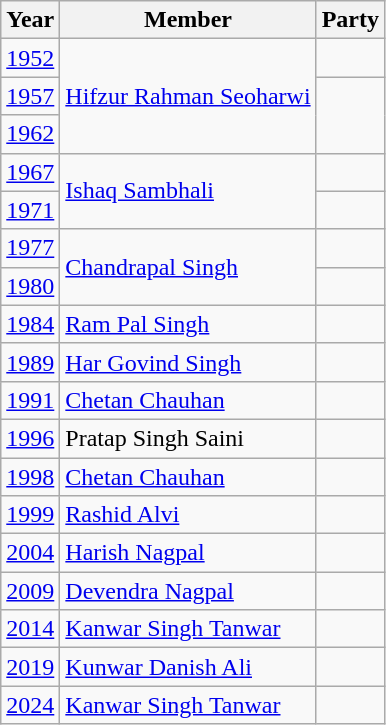<table class="wikitable sortable">
<tr>
<th>Year</th>
<th>Member</th>
<th colspan="2">Party</th>
</tr>
<tr>
<td><a href='#'>1952</a></td>
<td rowspan="3"><a href='#'>Hifzur Rahman Seoharwi</a></td>
<td></td>
</tr>
<tr>
<td><a href='#'>1957</a></td>
</tr>
<tr>
<td><a href='#'>1962</a></td>
</tr>
<tr>
<td><a href='#'>1967</a></td>
<td rowspan="2"><a href='#'>Ishaq Sambhali</a></td>
<td></td>
</tr>
<tr>
<td><a href='#'>1971</a></td>
</tr>
<tr>
<td><a href='#'>1977</a></td>
<td rowspan="2"><a href='#'>Chandrapal Singh</a></td>
<td></td>
</tr>
<tr>
<td><a href='#'>1980</a></td>
<td></td>
</tr>
<tr>
<td><a href='#'>1984</a></td>
<td><a href='#'>Ram Pal Singh</a></td>
<td></td>
</tr>
<tr>
<td><a href='#'>1989</a></td>
<td><a href='#'>Har Govind Singh</a></td>
<td></td>
</tr>
<tr>
<td><a href='#'>1991</a></td>
<td><a href='#'>Chetan Chauhan</a></td>
<td></td>
</tr>
<tr>
<td><a href='#'>1996</a></td>
<td>Pratap Singh Saini</td>
<td></td>
</tr>
<tr>
<td><a href='#'>1998</a></td>
<td><a href='#'>Chetan Chauhan</a></td>
<td></td>
</tr>
<tr>
<td><a href='#'>1999</a></td>
<td><a href='#'>Rashid Alvi</a></td>
<td></td>
</tr>
<tr>
<td><a href='#'>2004</a></td>
<td><a href='#'>Harish Nagpal</a></td>
<td></td>
</tr>
<tr>
<td><a href='#'>2009</a></td>
<td><a href='#'>Devendra Nagpal</a></td>
<td></td>
</tr>
<tr>
<td><a href='#'>2014</a></td>
<td><a href='#'>Kanwar Singh Tanwar</a></td>
<td></td>
</tr>
<tr>
<td><a href='#'>2019</a></td>
<td><a href='#'>Kunwar Danish Ali</a></td>
<td></td>
</tr>
<tr>
<td><a href='#'>2024</a></td>
<td><a href='#'>Kanwar Singh Tanwar</a></td>
<td></td>
</tr>
</table>
